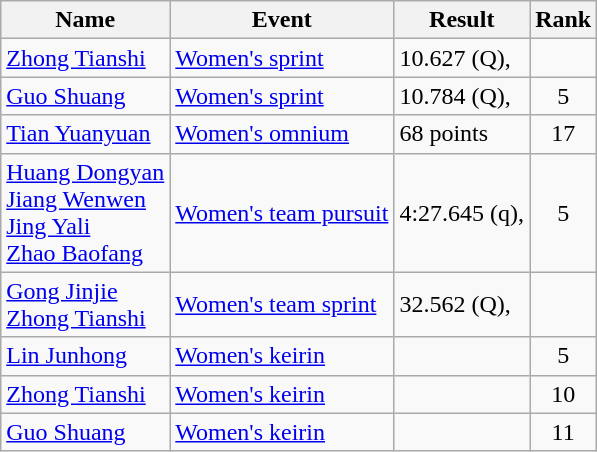<table class="wikitable sortable">
<tr>
<th>Name</th>
<th>Event</th>
<th>Result</th>
<th>Rank</th>
</tr>
<tr>
<td><a href='#'>Zhong Tianshi</a></td>
<td><a href='#'>Women's sprint</a></td>
<td>10.627 (Q),</td>
<td align=center></td>
</tr>
<tr>
<td><a href='#'>Guo Shuang</a></td>
<td><a href='#'>Women's sprint</a></td>
<td>10.784 (Q),</td>
<td align=center>5</td>
</tr>
<tr>
<td><a href='#'>Tian Yuanyuan</a></td>
<td><a href='#'>Women's omnium</a></td>
<td>68 points</td>
<td align=center>17</td>
</tr>
<tr>
<td><a href='#'>Huang Dongyan</a><br><a href='#'>Jiang Wenwen</a><br><a href='#'>Jing Yali</a><br><a href='#'>Zhao Baofang</a></td>
<td><a href='#'>Women's team pursuit</a></td>
<td>4:27.645 (q),</td>
<td align=center>5</td>
</tr>
<tr>
<td><a href='#'>Gong Jinjie</a><br><a href='#'>Zhong Tianshi</a></td>
<td><a href='#'>Women's team sprint</a></td>
<td>32.562 (Q),</td>
<td align=center></td>
</tr>
<tr>
<td><a href='#'>Lin Junhong</a></td>
<td><a href='#'>Women's keirin</a></td>
<td></td>
<td align=center>5</td>
</tr>
<tr>
<td><a href='#'>Zhong Tianshi</a></td>
<td><a href='#'>Women's keirin</a></td>
<td></td>
<td align=center>10</td>
</tr>
<tr>
<td><a href='#'>Guo Shuang</a></td>
<td><a href='#'>Women's keirin</a></td>
<td></td>
<td align=center>11</td>
</tr>
</table>
